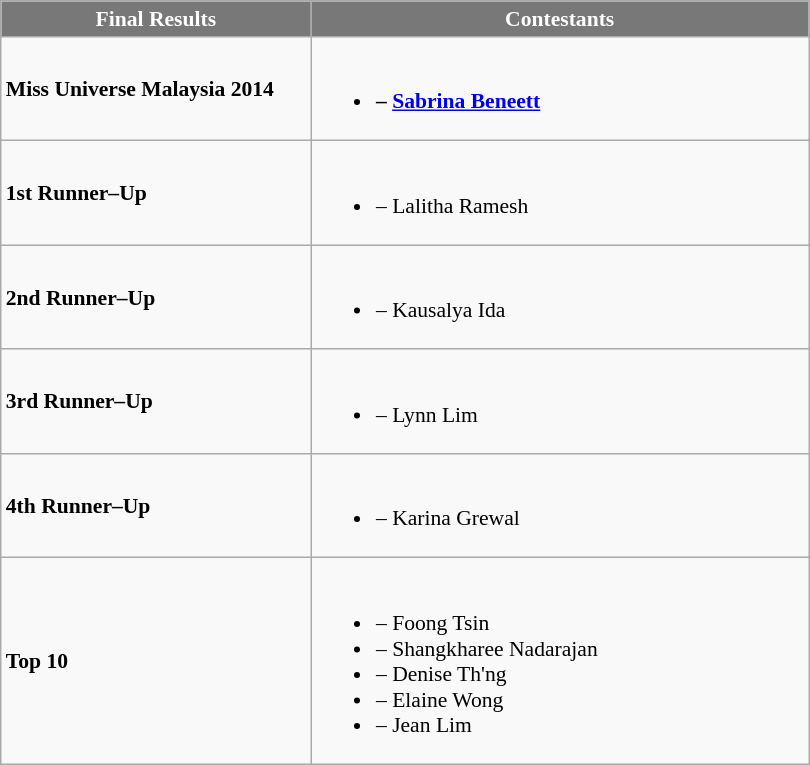<table class="wikitable sortable" style="font-size: 90%;">
<tr>
<th width="200" style="background-color:#787878;color:#FFFFFF;">Final Results</th>
<th width="325" style="background-color:#787878;color:#FFFFFF;">Contestants</th>
</tr>
<tr>
<td><strong>Miss Universe Malaysia 2014</strong></td>
<td><br><ul><li><strong> – <a href='#'>Sabrina Beneett</a></strong></li></ul></td>
</tr>
<tr>
<td><strong>1st Runner–Up</strong></td>
<td><br><ul><li><strong></strong> – Lalitha Ramesh</li></ul></td>
</tr>
<tr>
<td><strong>2nd Runner–Up</strong></td>
<td><br><ul><li><strong></strong> – Kausalya Ida</li></ul></td>
</tr>
<tr>
<td><strong>3rd Runner–Up</strong></td>
<td><br><ul><li><strong></strong> – Lynn Lim</li></ul></td>
</tr>
<tr>
<td><strong>4th Runner–Up</strong></td>
<td><br><ul><li><strong></strong> – Karina Grewal</li></ul></td>
</tr>
<tr>
<td><strong>Top 10</strong></td>
<td><br><ul><li><strong></strong> – Foong Tsin</li><li><strong></strong> – Shangkharee Nadarajan</li><li><strong></strong> – Denise Th'ng</li><li><strong></strong> – Elaine Wong</li><li><strong></strong> – Jean Lim</li></ul></td>
</tr>
</table>
